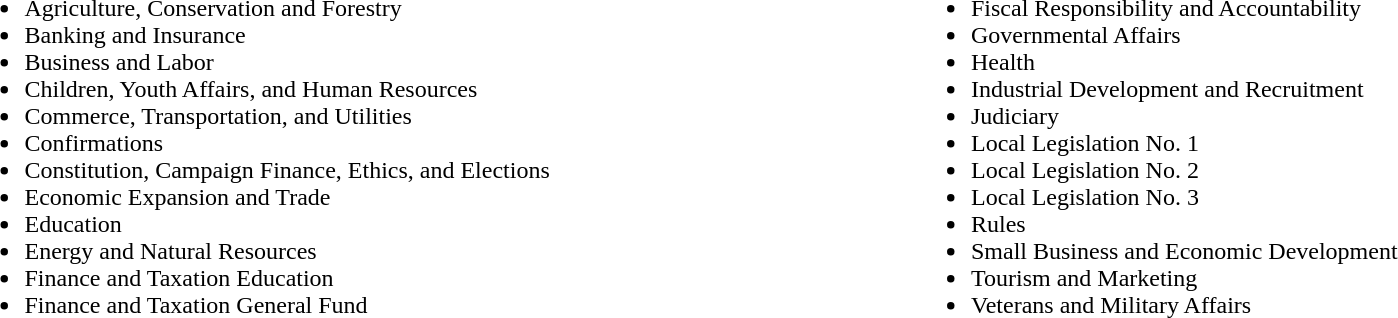<table style="width:100%;">
<tr>
<td style="vertical-align:top; width:50%;"><br><ul><li>Agriculture, Conservation and Forestry</li><li>Banking and Insurance</li><li>Business and Labor</li><li>Children, Youth Affairs, and Human Resources</li><li>Commerce, Transportation, and Utilities</li><li>Confirmations</li><li>Constitution, Campaign Finance, Ethics, and Elections</li><li>Economic Expansion and Trade</li><li>Education</li><li>Energy and Natural Resources</li><li>Finance and Taxation Education</li><li>Finance and Taxation General Fund</li></ul></td>
<td style="vertical-align:top; width:50%;"><br><ul><li>Fiscal Responsibility and Accountability</li><li>Governmental Affairs</li><li>Health</li><li>Industrial Development and Recruitment</li><li>Judiciary</li><li>Local Legislation No. 1</li><li>Local Legislation No. 2</li><li>Local Legislation No. 3</li><li>Rules</li><li>Small Business and Economic Development</li><li>Tourism and Marketing</li><li>Veterans and Military Affairs</li></ul></td>
</tr>
</table>
